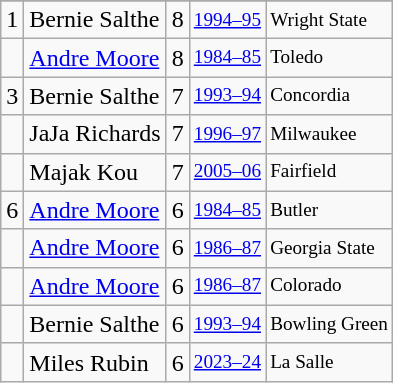<table class="wikitable">
<tr>
</tr>
<tr>
<td>1</td>
<td>Bernie Salthe</td>
<td>8</td>
<td style="font-size:80%;"><a href='#'>1994–95</a></td>
<td style="font-size:80%;">Wright State</td>
</tr>
<tr>
<td></td>
<td><a href='#'>Andre Moore</a></td>
<td>8</td>
<td style="font-size:80%;"><a href='#'>1984–85</a></td>
<td style="font-size:80%;">Toledo</td>
</tr>
<tr>
<td>3</td>
<td>Bernie Salthe</td>
<td>7</td>
<td style="font-size:80%;"><a href='#'>1993–94</a></td>
<td style="font-size:80%;">Concordia</td>
</tr>
<tr>
<td></td>
<td>JaJa Richards</td>
<td>7</td>
<td style="font-size:80%;"><a href='#'>1996–97</a></td>
<td style="font-size:80%;">Milwaukee</td>
</tr>
<tr>
<td></td>
<td>Majak Kou</td>
<td>7</td>
<td style="font-size:80%;"><a href='#'>2005–06</a></td>
<td style="font-size:80%;">Fairfield</td>
</tr>
<tr>
<td>6</td>
<td><a href='#'>Andre Moore</a></td>
<td>6</td>
<td style="font-size:80%;"><a href='#'>1984–85</a></td>
<td style="font-size:80%;">Butler</td>
</tr>
<tr>
<td></td>
<td><a href='#'>Andre Moore</a></td>
<td>6</td>
<td style="font-size:80%;"><a href='#'>1986–87</a></td>
<td style="font-size:80%;">Georgia State</td>
</tr>
<tr>
<td></td>
<td><a href='#'>Andre Moore</a></td>
<td>6</td>
<td style="font-size:80%;"><a href='#'>1986–87</a></td>
<td style="font-size:80%;">Colorado</td>
</tr>
<tr>
<td></td>
<td>Bernie Salthe</td>
<td>6</td>
<td style="font-size:80%;"><a href='#'>1993–94</a></td>
<td style="font-size:80%;">Bowling Green</td>
</tr>
<tr>
<td></td>
<td>Miles Rubin</td>
<td>6</td>
<td style="font-size:80%;"><a href='#'>2023–24</a></td>
<td style="font-size:80%;">La Salle</td>
</tr>
</table>
